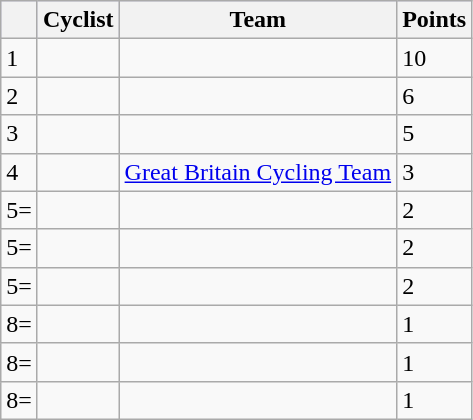<table class="wikitable">
<tr style="background:#ccccff;">
<th></th>
<th>Cyclist</th>
<th>Team</th>
<th>Points</th>
</tr>
<tr>
<td>1</td>
<td></td>
<td></td>
<td>10</td>
</tr>
<tr>
<td>2</td>
<td></td>
<td></td>
<td>6</td>
</tr>
<tr>
<td>3</td>
<td></td>
<td></td>
<td>5</td>
</tr>
<tr>
<td>4</td>
<td></td>
<td><a href='#'>Great Britain Cycling Team</a></td>
<td>3</td>
</tr>
<tr>
<td>5=</td>
<td></td>
<td></td>
<td>2</td>
</tr>
<tr>
<td>5=</td>
<td></td>
<td></td>
<td>2</td>
</tr>
<tr>
<td>5=</td>
<td></td>
<td></td>
<td>2</td>
</tr>
<tr>
<td>8=</td>
<td></td>
<td></td>
<td>1</td>
</tr>
<tr>
<td>8=</td>
<td></td>
<td></td>
<td>1</td>
</tr>
<tr>
<td>8=</td>
<td></td>
<td></td>
<td>1</td>
</tr>
</table>
